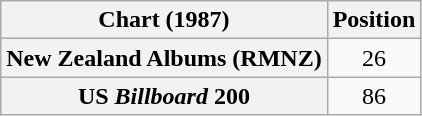<table class="wikitable plainrowheaders">
<tr>
<th scope=col>Chart (1987)</th>
<th scope=col>Position</th>
</tr>
<tr>
<th scope=row>New Zealand Albums (RMNZ)</th>
<td style="text-align:center;">26</td>
</tr>
<tr>
<th scope=row>US <em>Billboard</em> 200</th>
<td style="text-align:center;">86</td>
</tr>
</table>
